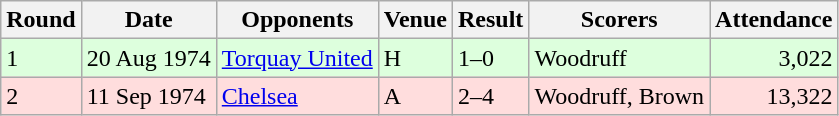<table class="wikitable">
<tr>
<th>Round</th>
<th>Date</th>
<th>Opponents</th>
<th>Venue</th>
<th>Result</th>
<th>Scorers</th>
<th>Attendance</th>
</tr>
<tr bgcolor="#ddffdd">
<td>1</td>
<td>20 Aug 1974</td>
<td><a href='#'>Torquay United</a></td>
<td>H</td>
<td>1–0</td>
<td>Woodruff</td>
<td align="right">3,022</td>
</tr>
<tr bgcolor="#ffdddd">
<td>2</td>
<td>11 Sep 1974</td>
<td><a href='#'>Chelsea</a></td>
<td>A</td>
<td>2–4</td>
<td>Woodruff, Brown</td>
<td align="right">13,322</td>
</tr>
</table>
